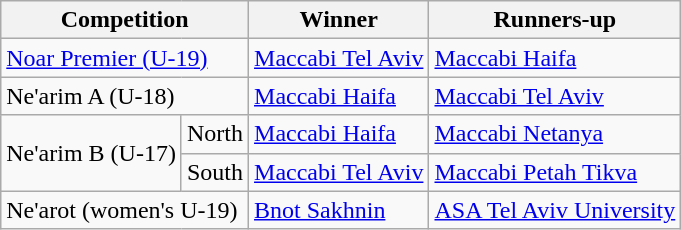<table class="wikitable">
<tr>
<th colspan="2">Competition</th>
<th>Winner</th>
<th>Runners-up</th>
</tr>
<tr>
<td colspan="2"><a href='#'>Noar Premier (U-19)</a></td>
<td><a href='#'>Maccabi Tel Aviv</a></td>
<td><a href='#'>Maccabi Haifa</a></td>
</tr>
<tr>
<td colspan="2">Ne'arim A (U-18)</td>
<td><a href='#'>Maccabi Haifa</a></td>
<td><a href='#'>Maccabi Tel Aviv</a></td>
</tr>
<tr>
<td rowspan="2">Ne'arim B (U-17)</td>
<td>North</td>
<td><a href='#'>Maccabi Haifa</a></td>
<td><a href='#'>Maccabi Netanya</a></td>
</tr>
<tr>
<td>South</td>
<td><a href='#'>Maccabi Tel Aviv</a></td>
<td><a href='#'>Maccabi Petah Tikva</a></td>
</tr>
<tr>
<td colspan="2">Ne'arot (women's U-19)</td>
<td><a href='#'>Bnot Sakhnin</a></td>
<td><a href='#'>ASA Tel Aviv University</a></td>
</tr>
</table>
